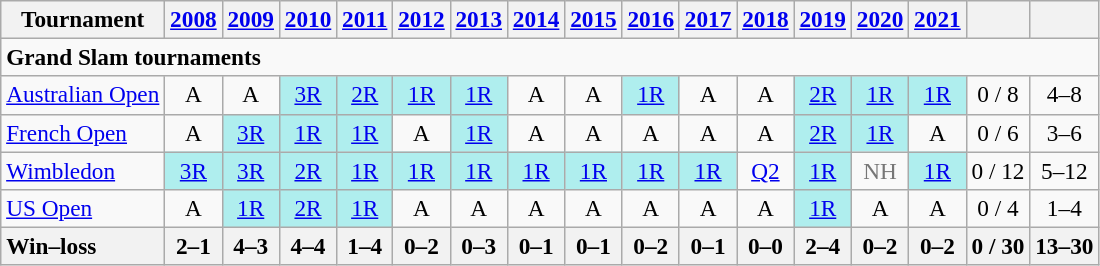<table class=wikitable style=text-align:center;font-size:97%>
<tr>
<th>Tournament</th>
<th><a href='#'>2008</a></th>
<th><a href='#'>2009</a></th>
<th><a href='#'>2010</a></th>
<th><a href='#'>2011</a></th>
<th><a href='#'>2012</a></th>
<th><a href='#'>2013</a></th>
<th><a href='#'>2014</a></th>
<th><a href='#'>2015</a></th>
<th><a href='#'>2016</a></th>
<th><a href='#'>2017</a></th>
<th><a href='#'>2018</a></th>
<th><a href='#'>2019</a></th>
<th><a href='#'>2020</a></th>
<th><a href='#'>2021</a></th>
<th></th>
<th></th>
</tr>
<tr>
<td colspan="17" align="left"><strong>Grand Slam tournaments</strong></td>
</tr>
<tr>
<td align=left><a href='#'>Australian Open</a></td>
<td>A</td>
<td>A</td>
<td bgcolor=afeeee><a href='#'>3R</a></td>
<td bgcolor=afeeee><a href='#'>2R</a></td>
<td bgcolor=afeeee><a href='#'>1R</a></td>
<td bgcolor=afeeee><a href='#'>1R</a></td>
<td>A</td>
<td>A</td>
<td bgcolor=afeeee><a href='#'>1R</a></td>
<td>A</td>
<td>A</td>
<td bgcolor=afeeee><a href='#'>2R</a></td>
<td bgcolor=afeeee><a href='#'>1R</a></td>
<td bgcolor=afeeee><a href='#'>1R</a></td>
<td>0 / 8</td>
<td>4–8</td>
</tr>
<tr>
<td align=left><a href='#'>French Open</a></td>
<td>A</td>
<td bgcolor=afeeee><a href='#'>3R</a></td>
<td bgcolor=afeeee><a href='#'>1R</a></td>
<td bgcolor=afeeee><a href='#'>1R</a></td>
<td>A</td>
<td bgcolor=afeeee><a href='#'>1R</a></td>
<td>A</td>
<td>A</td>
<td>A</td>
<td>A</td>
<td>A</td>
<td bgcolor=afeeee><a href='#'>2R</a></td>
<td bgcolor=afeeee><a href='#'>1R</a></td>
<td>A</td>
<td>0 / 6</td>
<td>3–6</td>
</tr>
<tr>
<td align=left><a href='#'>Wimbledon</a></td>
<td bgcolor=afeeee><a href='#'>3R</a></td>
<td bgcolor=afeeee><a href='#'>3R</a></td>
<td bgcolor=afeeee><a href='#'>2R</a></td>
<td bgcolor=afeeee><a href='#'>1R</a></td>
<td bgcolor=afeeee><a href='#'>1R</a></td>
<td bgcolor=afeeee><a href='#'>1R</a></td>
<td bgcolor=afeeee><a href='#'>1R</a></td>
<td bgcolor=afeeee><a href='#'>1R</a></td>
<td bgcolor=afeeee><a href='#'>1R</a></td>
<td bgcolor=afeeee><a href='#'>1R</a></td>
<td><a href='#'>Q2</a></td>
<td bgcolor=afeeee><a href='#'>1R</a></td>
<td style=color:#767676>NH</td>
<td bgcolor=afeeee><a href='#'>1R</a></td>
<td>0 / 12</td>
<td>5–12</td>
</tr>
<tr>
<td align=left><a href='#'>US Open</a></td>
<td>A</td>
<td bgcolor=afeeee><a href='#'>1R</a></td>
<td bgcolor=afeeee><a href='#'>2R</a></td>
<td bgcolor=afeeee><a href='#'>1R</a></td>
<td>A</td>
<td>A</td>
<td>A</td>
<td>A</td>
<td>A</td>
<td>A</td>
<td>A</td>
<td bgcolor=afeeee><a href='#'>1R</a></td>
<td>A</td>
<td>A</td>
<td>0 / 4</td>
<td>1–4</td>
</tr>
<tr>
<th style=text-align:left>Win–loss</th>
<th>2–1</th>
<th>4–3</th>
<th>4–4</th>
<th>1–4</th>
<th>0–2</th>
<th>0–3</th>
<th>0–1</th>
<th>0–1</th>
<th>0–2</th>
<th>0–1</th>
<th>0–0</th>
<th>2–4</th>
<th>0–2</th>
<th>0–2</th>
<th>0 / 30</th>
<th>13–30</th>
</tr>
</table>
